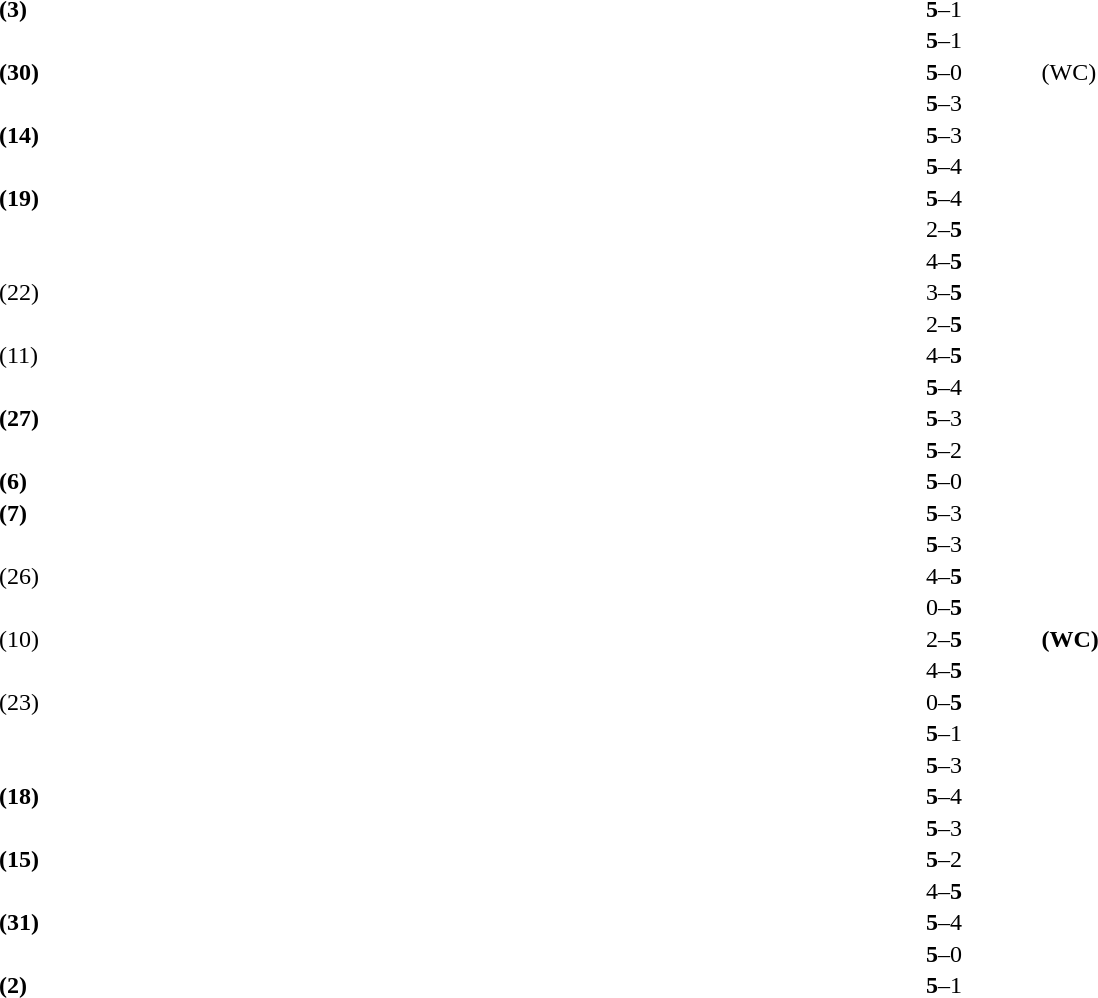<table width="100%" cellspacing="1">
<tr>
<th width=45%></th>
<th width=10%></th>
<th width=45%></th>
</tr>
<tr>
<td><strong> (3)</strong></td>
<td align="center"><strong>5</strong>–1</td>
<td></td>
</tr>
<tr>
<td><strong></strong></td>
<td align="center"><strong>5</strong>–1</td>
<td></td>
</tr>
<tr>
<td><strong> (30)</strong></td>
<td align="center"><strong>5</strong>–0</td>
<td> (WC)</td>
</tr>
<tr>
<td><strong></strong></td>
<td align="center"><strong>5</strong>–3</td>
<td></td>
</tr>
<tr>
<td><strong>  (14)</strong></td>
<td align="center"><strong>5</strong>–3</td>
<td></td>
</tr>
<tr>
<td><strong></strong></td>
<td align="center"><strong>5</strong>–4</td>
<td></td>
</tr>
<tr>
<td><strong> (19)</strong></td>
<td align="center"><strong>5</strong>–4</td>
<td></td>
</tr>
<tr>
<td></td>
<td align="center">2–<strong>5</strong></td>
<td><strong></strong></td>
</tr>
<tr>
<td></td>
<td align="center">4–<strong>5</strong></td>
<td><strong></strong></td>
</tr>
<tr>
<td> (22)</td>
<td align="center">3–<strong>5</strong></td>
<td><strong></strong></td>
</tr>
<tr>
<td></td>
<td align="center">2–<strong>5</strong></td>
<td><strong></strong></td>
</tr>
<tr>
<td> (11)</td>
<td align="center">4–<strong>5</strong></td>
<td><strong></strong></td>
</tr>
<tr>
<td><strong></strong></td>
<td align="center"><strong>5</strong>–4</td>
<td></td>
</tr>
<tr>
<td><strong> (27)</strong></td>
<td align="center"><strong>5</strong>–3</td>
<td></td>
</tr>
<tr>
<td><strong></strong></td>
<td align="center"><strong>5</strong>–2</td>
<td></td>
</tr>
<tr>
<td><strong> (6)</strong></td>
<td align="center"><strong>5</strong>–0</td>
<td></td>
</tr>
<tr>
<td><strong> (7)</strong></td>
<td align="center"><strong>5</strong>–3</td>
<td></td>
</tr>
<tr>
<td><strong></strong></td>
<td align="center"><strong>5</strong>–3</td>
<td></td>
</tr>
<tr>
<td> (26)</td>
<td align="center">4–<strong>5</strong></td>
<td><strong></strong></td>
</tr>
<tr>
<td></td>
<td align="center">0–<strong>5</strong></td>
<td><strong></strong></td>
</tr>
<tr>
<td> (10)</td>
<td align="center">2–<strong>5</strong></td>
<td><strong> (WC)</strong></td>
</tr>
<tr>
<td></td>
<td align="center">4–<strong>5</strong></td>
<td><strong></strong></td>
</tr>
<tr>
<td> (23)</td>
<td align="center">0–<strong>5</strong></td>
<td><strong></strong></td>
</tr>
<tr>
<td><strong></strong></td>
<td align="center"><strong>5</strong>–1</td>
<td></td>
</tr>
<tr>
<td><strong></strong></td>
<td align="center"><strong>5</strong>–3</td>
<td></td>
</tr>
<tr>
<td><strong> (18)</strong></td>
<td align="center"><strong>5</strong>–4</td>
<td></td>
</tr>
<tr>
<td><strong></strong></td>
<td align="center"><strong>5</strong>–3</td>
<td></td>
</tr>
<tr>
<td><strong> (15)</strong></td>
<td align="center"><strong>5</strong>–2</td>
<td></td>
</tr>
<tr>
<td></td>
<td align="center">4–<strong>5</strong></td>
<td><strong></strong></td>
</tr>
<tr>
<td><strong> (31)</strong></td>
<td align="center"><strong>5</strong>–4</td>
<td></td>
</tr>
<tr>
<td><strong></strong></td>
<td align="center"><strong>5</strong>–0</td>
<td></td>
</tr>
<tr>
<td><strong> (2)</strong></td>
<td align="center"><strong>5</strong>–1</td>
<td></td>
</tr>
</table>
